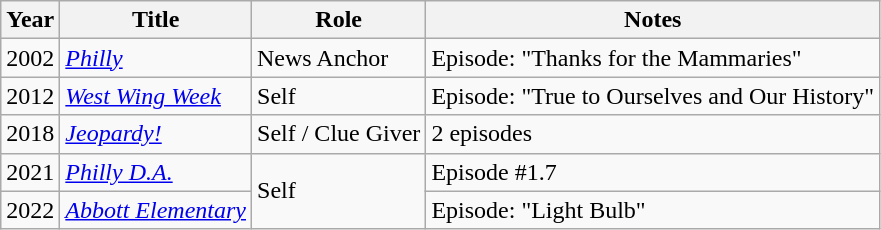<table class="wikitable sortable">
<tr>
<th>Year</th>
<th>Title</th>
<th>Role</th>
<th>Notes</th>
</tr>
<tr>
<td>2002</td>
<td><a href='#'><em>Philly</em></a></td>
<td>News Anchor</td>
<td>Episode: "Thanks for the Mammaries"</td>
</tr>
<tr>
<td>2012</td>
<td><em><a href='#'>West Wing Week</a></em></td>
<td>Self</td>
<td>Episode: "True to Ourselves and Our History"</td>
</tr>
<tr>
<td>2018</td>
<td><em><a href='#'>Jeopardy!</a></em></td>
<td>Self / Clue Giver</td>
<td>2 episodes</td>
</tr>
<tr>
<td>2021</td>
<td><em><a href='#'>Philly D.A.</a></em></td>
<td rowspan="2">Self</td>
<td>Episode #1.7</td>
</tr>
<tr>
<td>2022</td>
<td><em><a href='#'>Abbott Elementary</a></em></td>
<td>Episode: "Light Bulb"</td>
</tr>
</table>
